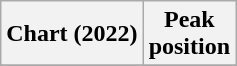<table class="wikitable plainrowheaders" style="text-align:center">
<tr>
<th scope="col">Chart (2022)</th>
<th scope="col">Peak<br>position</th>
</tr>
<tr>
</tr>
</table>
